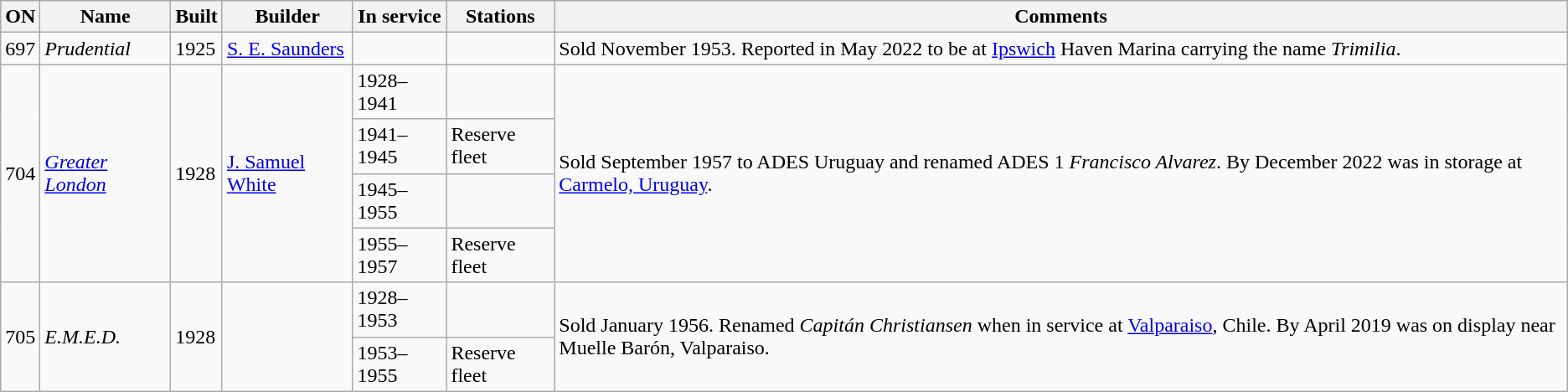<table class="wikitable">
<tr>
<th>ON</th>
<th>Name</th>
<th>Built</th>
<th>Builder</th>
<th>In service</th>
<th>Stations</th>
<th>Comments</th>
</tr>
<tr>
<td>697</td>
<td><em>Prudential</em></td>
<td>1925</td>
<td><a href='#'>S. E. Saunders</a></td>
<td></td>
<td></td>
<td>Sold November 1953. Reported in May 2022 to be at <a href='#'>Ipswich</a> Haven Marina carrying the name <em>Trimilia</em>.</td>
</tr>
<tr>
<td rowspan="4">704</td>
<td rowspan="4"><a href='#'><em>Greater London<br></em></a></td>
<td rowspan="4">1928</td>
<td rowspan="4"><a href='#'>J. Samuel White</a></td>
<td>1928–1941</td>
<td></td>
<td rowspan="4">Sold September 1957 to ADES Uruguay and renamed ADES 1 <em>Francisco Alvarez</em>. By December 2022 was in storage at <a href='#'>Carmelo, Uruguay</a>.</td>
</tr>
<tr>
<td>1941–1945</td>
<td>Reserve fleet</td>
</tr>
<tr>
<td>1945–1955</td>
<td></td>
</tr>
<tr>
<td>1955–1957</td>
<td>Reserve fleet</td>
</tr>
<tr>
<td rowspan="2">705</td>
<td rowspan="2"><em>E.M.E.D.</em></td>
<td rowspan="2">1928</td>
<td rowspan="2"></td>
<td>1928–1953</td>
<td></td>
<td rowspan="2">Sold January 1956. Renamed <em>Capitán Christiansen</em> when in service at <a href='#'>Valparaiso</a>, Chile. By April 2019 was on display near Muelle Barón, Valparaiso.</td>
</tr>
<tr>
<td>1953–1955</td>
<td>Reserve fleet</td>
</tr>
</table>
